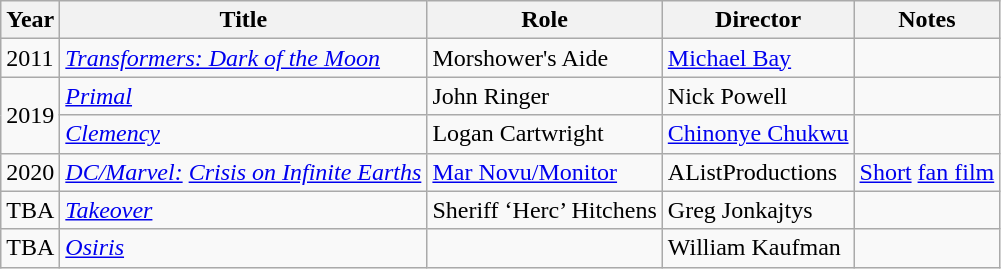<table class="wikitable plainrowheaders sortable">
<tr>
<th scope="col">Year</th>
<th scope="col">Title</th>
<th scope="col">Role</th>
<th scope="col">Director</th>
<th class="unsortable">Notes</th>
</tr>
<tr>
<td>2011</td>
<td><em><a href='#'>Transformers: Dark of the Moon</a></em></td>
<td>Morshower's Aide</td>
<td><a href='#'>Michael Bay</a></td>
<td></td>
</tr>
<tr>
<td rowspan="2">2019</td>
<td><em><a href='#'>Primal</a></em></td>
<td>John Ringer</td>
<td>Nick Powell</td>
<td></td>
</tr>
<tr>
<td><em><a href='#'>Clemency</a></em></td>
<td>Logan Cartwright</td>
<td><a href='#'>Chinonye Chukwu</a></td>
<td></td>
</tr>
<tr>
<td>2020</td>
<td><em><a href='#'>DC/Marvel:</a> <a href='#'>Crisis on Infinite Earths</a></em></td>
<td><a href='#'>Mar Novu/Monitor</a></td>
<td>AListProductions</td>
<td><a href='#'>Short</a> <a href='#'>fan film</a></td>
</tr>
<tr>
<td>TBA</td>
<td><em><a href='#'>Takeover</a></em></td>
<td>Sheriff ‘Herc’ Hitchens</td>
<td>Greg Jonkajtys</td>
<td></td>
</tr>
<tr>
<td>TBA</td>
<td><em><a href='#'>Osiris</a></em></td>
<td></td>
<td>William Kaufman</td>
<td></td>
</tr>
</table>
